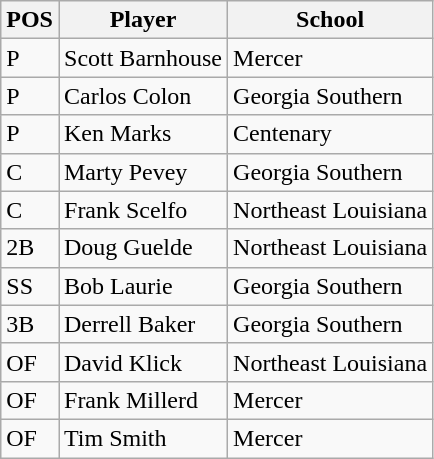<table class=wikitable>
<tr>
<th>POS</th>
<th>Player</th>
<th>School</th>
</tr>
<tr>
<td>P</td>
<td>Scott Barnhouse</td>
<td>Mercer</td>
</tr>
<tr>
<td>P</td>
<td>Carlos Colon</td>
<td>Georgia Southern</td>
</tr>
<tr>
<td>P</td>
<td>Ken Marks</td>
<td>Centenary</td>
</tr>
<tr>
<td>C</td>
<td>Marty Pevey</td>
<td>Georgia Southern</td>
</tr>
<tr>
<td>C</td>
<td>Frank Scelfo</td>
<td>Northeast Louisiana</td>
</tr>
<tr>
<td>2B</td>
<td>Doug Guelde</td>
<td>Northeast Louisiana</td>
</tr>
<tr>
<td>SS</td>
<td>Bob Laurie</td>
<td>Georgia Southern</td>
</tr>
<tr>
<td>3B</td>
<td>Derrell Baker</td>
<td>Georgia Southern</td>
</tr>
<tr>
<td>OF</td>
<td>David Klick</td>
<td>Northeast Louisiana</td>
</tr>
<tr>
<td>OF</td>
<td>Frank Millerd</td>
<td>Mercer</td>
</tr>
<tr>
<td>OF</td>
<td>Tim Smith</td>
<td>Mercer</td>
</tr>
</table>
